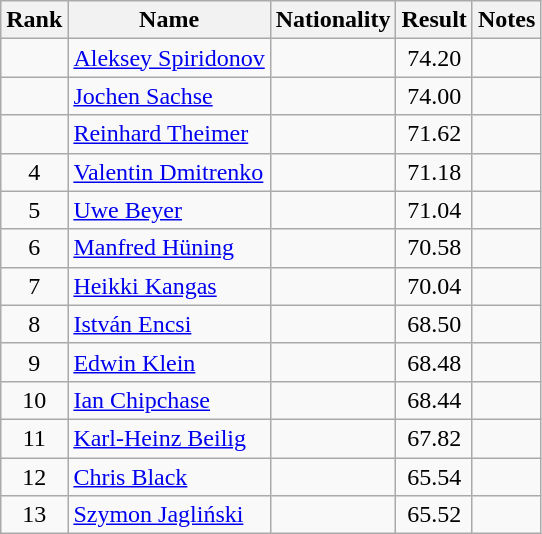<table class="wikitable sortable" style="text-align:center">
<tr>
<th>Rank</th>
<th>Name</th>
<th>Nationality</th>
<th>Result</th>
<th>Notes</th>
</tr>
<tr>
<td></td>
<td align=left><a href='#'>Aleksey Spiridonov</a></td>
<td align=left></td>
<td>74.20</td>
<td></td>
</tr>
<tr>
<td></td>
<td align=left><a href='#'>Jochen Sachse</a></td>
<td align=left></td>
<td>74.00</td>
<td></td>
</tr>
<tr>
<td></td>
<td align=left><a href='#'>Reinhard Theimer</a></td>
<td align=left></td>
<td>71.62</td>
<td></td>
</tr>
<tr>
<td>4</td>
<td align=left><a href='#'>Valentin Dmitrenko</a></td>
<td align=left></td>
<td>71.18</td>
<td></td>
</tr>
<tr>
<td>5</td>
<td align=left><a href='#'>Uwe Beyer</a></td>
<td align=left></td>
<td>71.04</td>
<td></td>
</tr>
<tr>
<td>6</td>
<td align=left><a href='#'>Manfred Hüning</a></td>
<td align=left></td>
<td>70.58</td>
<td></td>
</tr>
<tr>
<td>7</td>
<td align=left><a href='#'>Heikki Kangas</a></td>
<td align=left></td>
<td>70.04</td>
<td></td>
</tr>
<tr>
<td>8</td>
<td align=left><a href='#'>István Encsi</a></td>
<td align=left></td>
<td>68.50</td>
<td></td>
</tr>
<tr>
<td>9</td>
<td align=left><a href='#'>Edwin Klein</a></td>
<td align=left></td>
<td>68.48</td>
<td></td>
</tr>
<tr>
<td>10</td>
<td align=left><a href='#'>Ian Chipchase</a></td>
<td align=left></td>
<td>68.44</td>
<td></td>
</tr>
<tr>
<td>11</td>
<td align=left><a href='#'>Karl-Heinz Beilig</a></td>
<td align=left></td>
<td>67.82</td>
<td></td>
</tr>
<tr>
<td>12</td>
<td align=left><a href='#'>Chris Black</a></td>
<td align=left></td>
<td>65.54</td>
<td></td>
</tr>
<tr>
<td>13</td>
<td align=left><a href='#'>Szymon Jagliński</a></td>
<td align=left></td>
<td>65.52</td>
<td></td>
</tr>
</table>
